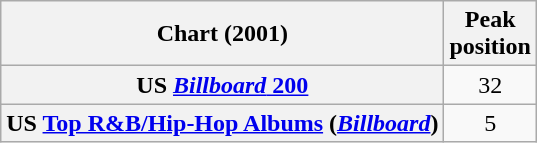<table class="wikitable sortable plainrowheaders" style="text-align:center">
<tr>
<th scope="col">Chart (2001)</th>
<th scope="col">Peak<br> position</th>
</tr>
<tr>
<th scope="row">US <a href='#'><em>Billboard</em> 200</a></th>
<td>32</td>
</tr>
<tr>
<th scope="row">US <a href='#'>Top R&B/Hip-Hop Albums</a> (<em><a href='#'>Billboard</a></em>)</th>
<td>5</td>
</tr>
</table>
